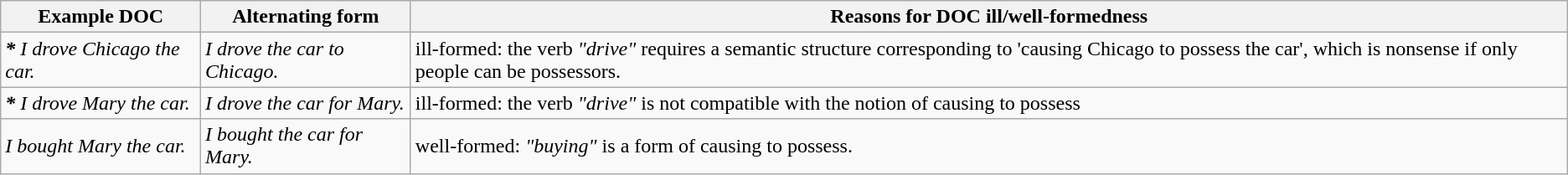<table class="wikitable">
<tr>
<th>Example DOC</th>
<th>Alternating form</th>
<th>Reasons for DOC ill/well-formedness</th>
</tr>
<tr>
<td><em> <strong>*</strong> I drove Chicago the car.</em></td>
<td><em>I drove the car to Chicago.</em></td>
<td>ill-formed: the verb <em>"drive"</em> requires a semantic structure corresponding to 'causing Chicago to possess the car', which is nonsense if only people can be possessors.</td>
</tr>
<tr>
<td><em> <strong>*</strong> I drove Mary the car.</em></td>
<td><em>I drove the car for Mary.</em></td>
<td>ill-formed: the verb <em>"drive"</em> is not compatible with the notion of causing to possess</td>
</tr>
<tr>
<td><em>I bought Mary the car.</em></td>
<td><em>I bought the car for Mary.</em></td>
<td>well-formed: <em>"buying"</em> is a form of causing to possess.</td>
</tr>
</table>
